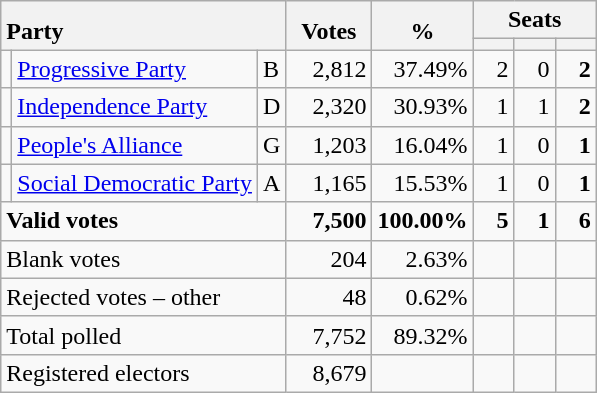<table class="wikitable" border="1" style="text-align:right;">
<tr>
<th style="text-align:left;" valign=bottom rowspan=2 colspan=3>Party</th>
<th align=center valign=bottom rowspan=2 width="50">Votes</th>
<th align=center valign=bottom rowspan=2 width="50">%</th>
<th colspan=3>Seats</th>
</tr>
<tr>
<th align=center valign=bottom width="20"><small></small></th>
<th align=center valign=bottom width="20"><small><a href='#'></a></small></th>
<th align=center valign=bottom width="20"><small></small></th>
</tr>
<tr>
<td></td>
<td align=left><a href='#'>Progressive Party</a></td>
<td align=left>B</td>
<td>2,812</td>
<td>37.49%</td>
<td>2</td>
<td>0</td>
<td><strong>2</strong></td>
</tr>
<tr>
<td></td>
<td align=left><a href='#'>Independence Party</a></td>
<td align=left>D</td>
<td>2,320</td>
<td>30.93%</td>
<td>1</td>
<td>1</td>
<td><strong>2</strong></td>
</tr>
<tr>
<td></td>
<td align=left><a href='#'>People's Alliance</a></td>
<td align=left>G</td>
<td>1,203</td>
<td>16.04%</td>
<td>1</td>
<td>0</td>
<td><strong>1</strong></td>
</tr>
<tr>
<td></td>
<td align=left><a href='#'>Social Democratic Party</a></td>
<td align=left>A</td>
<td>1,165</td>
<td>15.53%</td>
<td>1</td>
<td>0</td>
<td><strong>1</strong></td>
</tr>
<tr style="font-weight:bold">
<td align=left colspan=3>Valid votes</td>
<td>7,500</td>
<td>100.00%</td>
<td>5</td>
<td>1</td>
<td>6</td>
</tr>
<tr>
<td align=left colspan=3>Blank votes</td>
<td>204</td>
<td>2.63%</td>
<td></td>
<td></td>
<td></td>
</tr>
<tr>
<td align=left colspan=3>Rejected votes – other</td>
<td>48</td>
<td>0.62%</td>
<td></td>
<td></td>
<td></td>
</tr>
<tr>
<td align=left colspan=3>Total polled</td>
<td>7,752</td>
<td>89.32%</td>
<td></td>
<td></td>
<td></td>
</tr>
<tr>
<td align=left colspan=3>Registered electors</td>
<td>8,679</td>
<td></td>
<td></td>
<td></td>
<td></td>
</tr>
</table>
